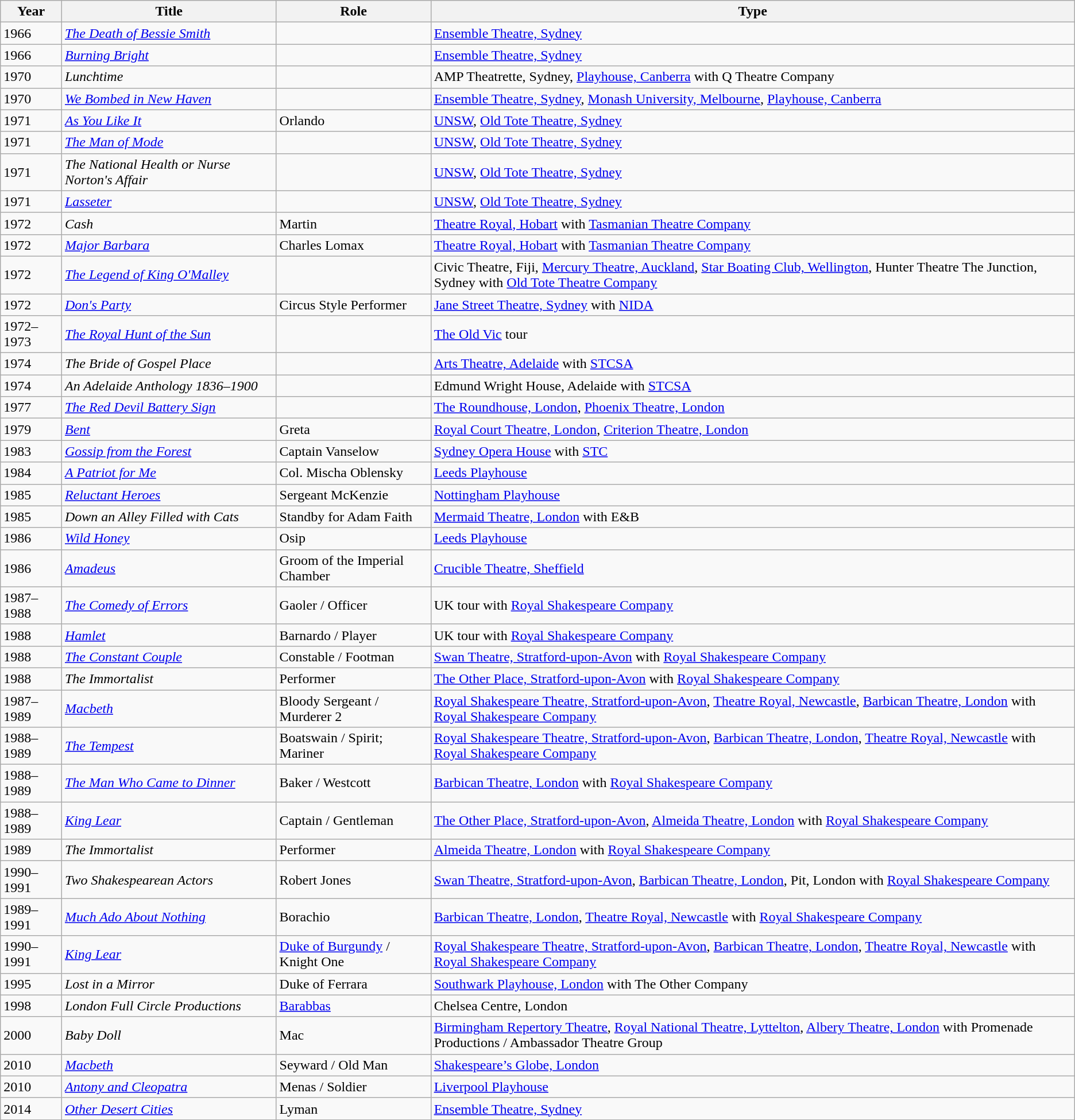<table class="wikitable">
<tr>
<th>Year</th>
<th>Title</th>
<th>Role</th>
<th>Type</th>
</tr>
<tr>
<td>1966</td>
<td><em><a href='#'>The Death of Bessie Smith</a></em></td>
<td></td>
<td><a href='#'>Ensemble Theatre, Sydney</a></td>
</tr>
<tr>
<td>1966</td>
<td><em><a href='#'>Burning Bright</a></em></td>
<td></td>
<td><a href='#'>Ensemble Theatre, Sydney</a></td>
</tr>
<tr>
<td>1970</td>
<td><em>Lunchtime</em></td>
<td></td>
<td>AMP Theatrette, Sydney, <a href='#'>Playhouse, Canberra</a> with Q Theatre Company</td>
</tr>
<tr>
<td>1970</td>
<td><em><a href='#'>We Bombed in New Haven</a></em></td>
<td></td>
<td><a href='#'>Ensemble Theatre, Sydney</a>, <a href='#'>Monash University, Melbourne</a>, <a href='#'>Playhouse, Canberra</a></td>
</tr>
<tr>
<td>1971</td>
<td><em><a href='#'>As You Like It</a></em></td>
<td>Orlando</td>
<td><a href='#'>UNSW</a>, <a href='#'>Old Tote Theatre, Sydney</a></td>
</tr>
<tr>
<td>1971</td>
<td><em><a href='#'>The Man of Mode</a></em></td>
<td></td>
<td><a href='#'>UNSW</a>, <a href='#'>Old Tote Theatre, Sydney</a></td>
</tr>
<tr>
<td>1971</td>
<td><em>The National Health or Nurse Norton's Affair</em></td>
<td></td>
<td><a href='#'>UNSW</a>, <a href='#'>Old Tote Theatre, Sydney</a></td>
</tr>
<tr>
<td>1971</td>
<td><em><a href='#'>Lasseter</a></em></td>
<td></td>
<td><a href='#'>UNSW</a>, <a href='#'>Old Tote Theatre, Sydney</a></td>
</tr>
<tr>
<td>1972</td>
<td><em>Cash</em></td>
<td>Martin</td>
<td><a href='#'>Theatre Royal, Hobart</a> with <a href='#'>Tasmanian Theatre Company</a></td>
</tr>
<tr>
<td>1972</td>
<td><em><a href='#'>Major Barbara</a></em></td>
<td>Charles Lomax</td>
<td><a href='#'>Theatre Royal, Hobart</a> with <a href='#'>Tasmanian Theatre Company</a></td>
</tr>
<tr>
<td>1972</td>
<td><em><a href='#'>The Legend of King O'Malley</a></em></td>
<td></td>
<td>Civic Theatre, Fiji, <a href='#'>Mercury Theatre, Auckland</a>, <a href='#'>Star Boating Club, Wellington</a>, Hunter Theatre The Junction, Sydney with <a href='#'>Old Tote Theatre Company</a></td>
</tr>
<tr>
<td>1972</td>
<td><em><a href='#'>Don's Party</a></em></td>
<td>Circus Style Performer</td>
<td><a href='#'>Jane Street Theatre, Sydney</a> with <a href='#'>NIDA</a></td>
</tr>
<tr>
<td>1972–1973</td>
<td><em><a href='#'>The Royal Hunt of the Sun</a></em></td>
<td></td>
<td><a href='#'>The Old Vic</a> tour</td>
</tr>
<tr>
<td>1974</td>
<td><em>The Bride of Gospel Place</em></td>
<td></td>
<td><a href='#'>Arts Theatre, Adelaide</a> with <a href='#'>STCSA</a></td>
</tr>
<tr>
<td>1974</td>
<td><em>An Adelaide Anthology 1836–1900</em></td>
<td></td>
<td>Edmund Wright House, Adelaide with <a href='#'>STCSA</a></td>
</tr>
<tr>
<td>1977</td>
<td><em><a href='#'>The Red Devil Battery Sign</a></em></td>
<td></td>
<td><a href='#'>The Roundhouse, London</a>, <a href='#'>Phoenix Theatre, London</a></td>
</tr>
<tr>
<td>1979</td>
<td><em><a href='#'>Bent</a></em></td>
<td>Greta</td>
<td><a href='#'>Royal Court Theatre, London</a>, <a href='#'>Criterion Theatre, London</a></td>
</tr>
<tr>
<td>1983</td>
<td><em><a href='#'>Gossip from the Forest</a></em></td>
<td>Captain Vanselow</td>
<td><a href='#'>Sydney Opera House</a> with <a href='#'>STC</a></td>
</tr>
<tr>
<td>1984</td>
<td><em><a href='#'>A Patriot for Me</a></em></td>
<td>Col. Mischa Oblensky</td>
<td><a href='#'>Leeds Playhouse</a></td>
</tr>
<tr>
<td>1985</td>
<td><em><a href='#'>Reluctant Heroes</a></em></td>
<td>Sergeant McKenzie</td>
<td><a href='#'>Nottingham Playhouse</a></td>
</tr>
<tr>
<td>1985</td>
<td><em>Down an Alley Filled with Cats</em></td>
<td>Standby for Adam Faith</td>
<td><a href='#'>Mermaid Theatre, London</a> with E&B</td>
</tr>
<tr>
<td>1986</td>
<td><em><a href='#'>Wild Honey</a></em></td>
<td>Osip</td>
<td><a href='#'>Leeds Playhouse</a></td>
</tr>
<tr>
<td>1986</td>
<td><em><a href='#'>Amadeus</a></em></td>
<td>Groom of the Imperial Chamber</td>
<td><a href='#'>Crucible Theatre, Sheffield</a></td>
</tr>
<tr>
<td>1987–1988</td>
<td><em><a href='#'>The Comedy of Errors</a></em></td>
<td>Gaoler / Officer</td>
<td>UK tour with <a href='#'>Royal Shakespeare Company</a></td>
</tr>
<tr>
<td>1988</td>
<td><em><a href='#'>Hamlet</a></em></td>
<td>Barnardo / Player</td>
<td>UK tour with <a href='#'>Royal Shakespeare Company</a></td>
</tr>
<tr>
<td>1988</td>
<td><em><a href='#'>The Constant Couple</a></em></td>
<td>Constable / Footman</td>
<td><a href='#'>Swan Theatre, Stratford-upon-Avon</a> with <a href='#'>Royal Shakespeare Company</a></td>
</tr>
<tr>
<td>1988</td>
<td><em>The Immortalist</em></td>
<td>Performer</td>
<td><a href='#'>The Other Place, Stratford-upon-Avon</a> with <a href='#'>Royal Shakespeare Company</a></td>
</tr>
<tr>
<td>1987–1989</td>
<td><em><a href='#'>Macbeth</a></em></td>
<td>Bloody Sergeant / Murderer 2</td>
<td><a href='#'>Royal Shakespeare Theatre, Stratford-upon-Avon</a>, <a href='#'>Theatre Royal, Newcastle</a>, <a href='#'>Barbican Theatre, London</a> with <a href='#'>Royal Shakespeare Company</a></td>
</tr>
<tr>
<td>1988–1989</td>
<td><em><a href='#'>The Tempest</a></em></td>
<td>Boatswain / Spirit; Mariner</td>
<td><a href='#'>Royal Shakespeare Theatre, Stratford-upon-Avon</a>, <a href='#'>Barbican Theatre, London</a>, <a href='#'>Theatre Royal, Newcastle</a> with <a href='#'>Royal Shakespeare Company</a></td>
</tr>
<tr>
<td>1988–1989</td>
<td><em><a href='#'>The Man Who Came to Dinner</a></em></td>
<td>Baker / Westcott</td>
<td><a href='#'>Barbican Theatre, London</a> with <a href='#'>Royal Shakespeare Company</a></td>
</tr>
<tr>
<td>1988–1989</td>
<td><em><a href='#'>King Lear</a></em></td>
<td>Captain / Gentleman</td>
<td><a href='#'>The Other Place, Stratford-upon-Avon</a>, <a href='#'>Almeida Theatre, London</a> with <a href='#'>Royal Shakespeare Company</a></td>
</tr>
<tr>
<td>1989</td>
<td><em>The Immortalist</em></td>
<td>Performer</td>
<td><a href='#'>Almeida Theatre, London</a> with <a href='#'>Royal Shakespeare Company</a></td>
</tr>
<tr>
<td>1990–1991</td>
<td><em>Two Shakespearean Actors</em></td>
<td>Robert Jones</td>
<td><a href='#'>Swan Theatre, Stratford-upon-Avon</a>, <a href='#'>Barbican Theatre, London</a>, Pit, London with <a href='#'>Royal Shakespeare Company</a></td>
</tr>
<tr>
<td>1989–1991</td>
<td><em><a href='#'>Much Ado About Nothing</a></em></td>
<td>Borachio</td>
<td><a href='#'>Barbican Theatre, London</a>, <a href='#'>Theatre Royal, Newcastle</a> with <a href='#'>Royal Shakespeare Company</a></td>
</tr>
<tr>
<td>1990–1991</td>
<td><em><a href='#'>King Lear</a></em></td>
<td><a href='#'>Duke of Burgundy</a> / Knight One</td>
<td><a href='#'>Royal Shakespeare Theatre, Stratford-upon-Avon</a>, <a href='#'>Barbican Theatre, London</a>, <a href='#'>Theatre Royal, Newcastle</a> with <a href='#'>Royal Shakespeare Company</a></td>
</tr>
<tr>
<td>1995</td>
<td><em>Lost in a Mirror</em></td>
<td>Duke of Ferrara</td>
<td><a href='#'>Southwark Playhouse, London</a> with The Other Company</td>
</tr>
<tr>
<td>1998</td>
<td><em>London Full Circle Productions</em></td>
<td><a href='#'>Barabbas</a></td>
<td>Chelsea Centre, London</td>
</tr>
<tr>
<td>2000</td>
<td><em>Baby Doll</em></td>
<td>Mac</td>
<td><a href='#'>Birmingham Repertory Theatre</a>, <a href='#'> Royal National Theatre, Lyttelton</a>, <a href='#'>Albery Theatre, London</a> with Promenade Productions / Ambassador Theatre Group</td>
</tr>
<tr>
<td>2010</td>
<td><em><a href='#'>Macbeth</a></em></td>
<td>Seyward / Old Man</td>
<td><a href='#'>Shakespeare’s Globe, London</a></td>
</tr>
<tr>
<td>2010</td>
<td><em><a href='#'>Antony and Cleopatra</a></em></td>
<td>Menas / Soldier</td>
<td><a href='#'>Liverpool Playhouse</a></td>
</tr>
<tr>
<td>2014</td>
<td><em><a href='#'>Other Desert Cities</a></em></td>
<td>Lyman</td>
<td><a href='#'>Ensemble Theatre, Sydney</a></td>
</tr>
</table>
